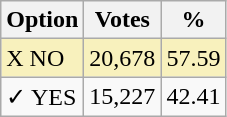<table class="wikitable">
<tr>
<th>Option</th>
<th>Votes</th>
<th>%</th>
</tr>
<tr>
<td style=background:#f8f1bd>X NO</td>
<td style=background:#f8f1bd>20,678</td>
<td style=background:#f8f1bd>57.59</td>
</tr>
<tr>
<td>✓ YES</td>
<td>15,227</td>
<td>42.41</td>
</tr>
</table>
